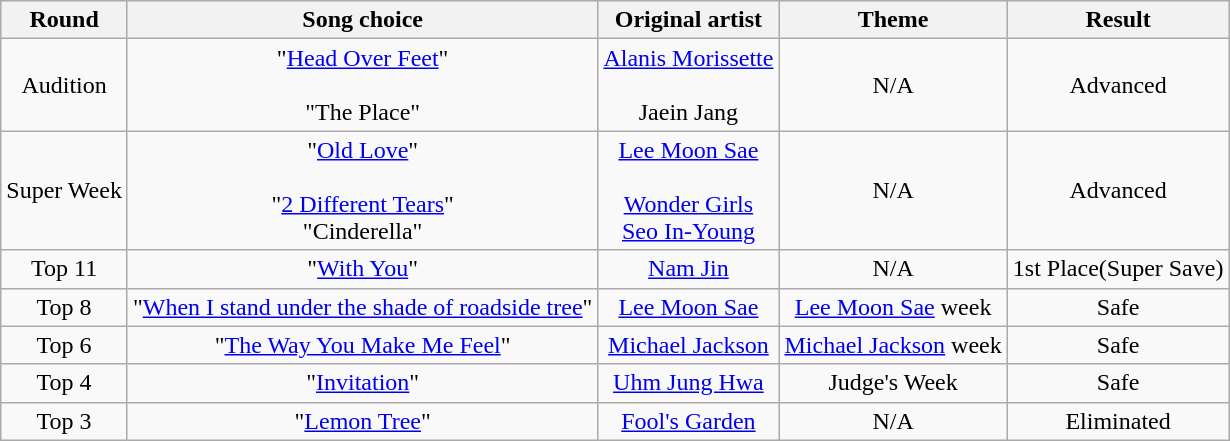<table class="wikitable">
<tr>
<th>Round</th>
<th>Song choice</th>
<th>Original artist</th>
<th>Theme</th>
<th>Result</th>
</tr>
<tr>
<td style="text-align:center;">Audition</td>
<td style="text-align:center;">"<a href='#'>Head Over Feet</a>"<br><br>"The Place"</td>
<td style="text-align:center;"><a href='#'>Alanis Morissette</a><br><br>Jaein Jang</td>
<td style="text-align:center;">N/A</td>
<td style="text-align:center;">Advanced</td>
</tr>
<tr>
<td style="text-align:center;">Super Week</td>
<td style="text-align:center;">"<a href='#'>Old Love</a>"<br><br>"<a href='#'>2 Different Tears</a>"<br>
"Cinderella"</td>
<td style="text-align:center;"><a href='#'>Lee Moon Sae</a><br><br><a href='#'>Wonder Girls</a><br>
<a href='#'>Seo In-Young</a></td>
<td style="text-align:center;">N/A</td>
<td style="text-align:center;">Advanced</td>
</tr>
<tr style="text-align:center;">
<td>Top 11</td>
<td>"<a href='#'>With You</a>"</td>
<td><a href='#'>Nam Jin</a></td>
<td>N/A</td>
<td>1st Place(Super Save)</td>
</tr>
<tr style="text-align:center;">
<td>Top 8</td>
<td>"<a href='#'>When I stand under the shade of roadside tree</a>"</td>
<td><a href='#'>Lee Moon Sae</a></td>
<td><a href='#'>Lee Moon Sae</a> week</td>
<td>Safe</td>
</tr>
<tr style="text-align:center;">
<td>Top 6</td>
<td>"<a href='#'>The Way You Make Me Feel</a>"</td>
<td><a href='#'>Michael Jackson</a></td>
<td><a href='#'>Michael Jackson</a> week</td>
<td>Safe</td>
</tr>
<tr style="text-align:center;">
<td>Top 4</td>
<td>"<a href='#'>Invitation</a>"</td>
<td><a href='#'>Uhm Jung Hwa</a></td>
<td>Judge's Week</td>
<td>Safe</td>
</tr>
<tr style="text-align:center;">
<td>Top 3</td>
<td>"<a href='#'>Lemon Tree</a>"</td>
<td><a href='#'>Fool's Garden</a></td>
<td>N/A</td>
<td>Eliminated</td>
</tr>
</table>
